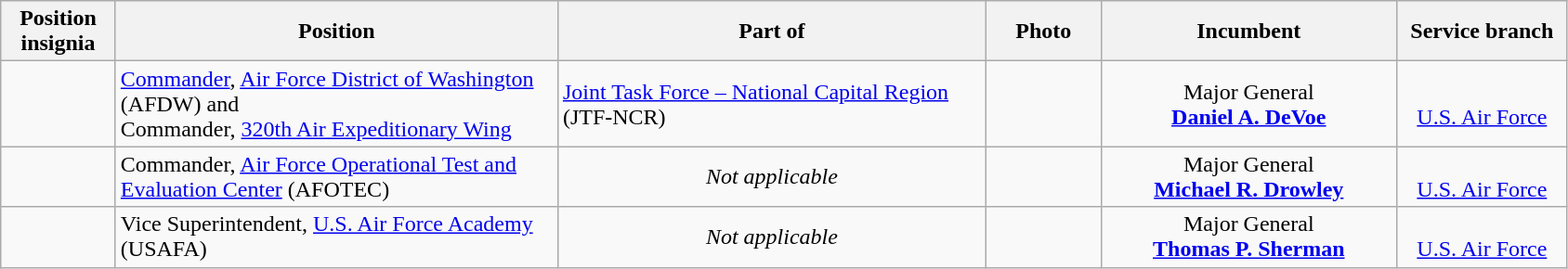<table class="wikitable">
<tr>
<th width="75" style="text-align:center">Position insignia</th>
<th width="310" style="text-align:center">Position</th>
<th width="300" style="text-align:center">Part of</th>
<th width="75" style="text-align:center">Photo</th>
<th width="205" style="text-align:center">Incumbent</th>
<th width="115" style="text-align:center">Service branch</th>
</tr>
<tr>
<td></td>
<td><a href='#'>Commander</a>, <a href='#'>Air Force District of Washington</a> (AFDW) and<br>Commander, <a href='#'>320th Air Expeditionary Wing</a></td>
<td> <a href='#'>Joint Task Force – National Capital Region</a> (JTF-NCR)</td>
<td></td>
<td style="text-align:center">Major General<br><strong><a href='#'>Daniel A. DeVoe</a></strong></td>
<td style="text-align:center"><br><a href='#'>U.S. Air Force</a></td>
</tr>
<tr>
<td></td>
<td>Commander, <a href='#'>Air Force Operational Test and Evaluation Center</a> (AFOTEC)</td>
<td style="text-align:center"><em>Not applicable</em></td>
<td></td>
<td style="text-align:center">Major General<br><strong><a href='#'>Michael R. Drowley</a></strong></td>
<td style="text-align:center"><br><a href='#'>U.S. Air Force</a></td>
</tr>
<tr>
<td></td>
<td>Vice Superintendent, <a href='#'>U.S. Air Force Academy</a> (USAFA)</td>
<td style="text-align:center"><em>Not applicable</em></td>
<td></td>
<td style="text-align:center">Major General<br><strong><a href='#'>Thomas P. Sherman</a></strong></td>
<td style="text-align:center"><br><a href='#'>U.S. Air Force</a></td>
</tr>
</table>
